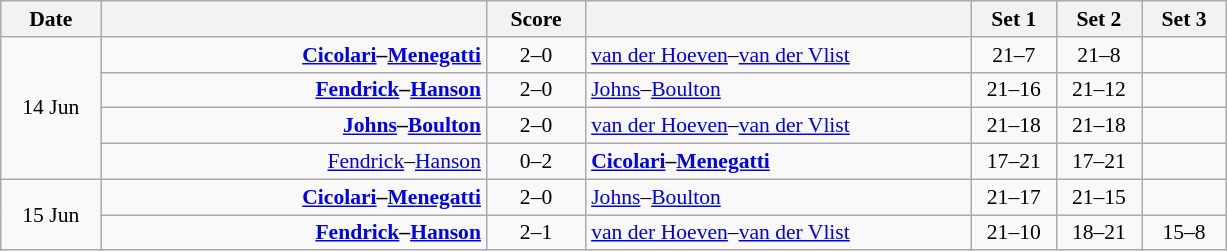<table class="wikitable" style="text-align: center; font-size:90% ">
<tr>
<th width="60">Date</th>
<th align="right" width="250"></th>
<th width="60">Score</th>
<th align="left" width="250"></th>
<th width="50">Set 1</th>
<th width="50">Set 2</th>
<th width="50">Set 3</th>
</tr>
<tr>
<td rowspan=4>14 Jun</td>
<td align=right><strong><a href='#'>Cicolari</a>–<a href='#'>Menegatti</a> </strong></td>
<td align=center>2–0</td>
<td align=left> <a href='#'>van der Hoeven</a>–<a href='#'>van der Vlist</a></td>
<td>21–7</td>
<td>21–8</td>
<td></td>
</tr>
<tr>
<td align=right><strong><a href='#'>Fendrick</a>–<a href='#'>Hanson</a> </strong></td>
<td align=center>2–0</td>
<td align=left> <a href='#'>Johns</a>–<a href='#'>Boulton</a></td>
<td>21–16</td>
<td>21–12</td>
<td></td>
</tr>
<tr>
<td align=right><strong><a href='#'>Johns</a>–<a href='#'>Boulton</a> </strong></td>
<td align=center>2–0</td>
<td align=left> <a href='#'>van der Hoeven</a>–<a href='#'>van der Vlist</a></td>
<td>21–18</td>
<td>21–18</td>
<td></td>
</tr>
<tr>
<td align=right><a href='#'>Fendrick</a>–<a href='#'>Hanson</a> </td>
<td align=center>0–2</td>
<td align=left> <strong><a href='#'>Cicolari</a>–<a href='#'>Menegatti</a></strong></td>
<td>17–21</td>
<td>17–21</td>
<td></td>
</tr>
<tr>
<td rowspan=2>15 Jun</td>
<td align=right><strong><a href='#'>Cicolari</a>–<a href='#'>Menegatti</a> </strong></td>
<td align=center>2–0</td>
<td align=left> <a href='#'>Johns</a>–<a href='#'>Boulton</a></td>
<td>21–17</td>
<td>21–15</td>
<td></td>
</tr>
<tr>
<td align=right><strong><a href='#'>Fendrick</a>–<a href='#'>Hanson</a> </strong></td>
<td align=center>2–1</td>
<td align=left> <a href='#'>van der Hoeven</a>–<a href='#'>van der Vlist</a></td>
<td>21–10</td>
<td>18–21</td>
<td>15–8</td>
</tr>
</table>
